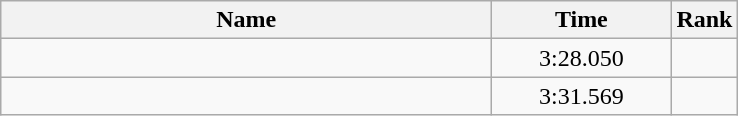<table class="wikitable" style="text-align:center;">
<tr>
<th style="width:20em">Name</th>
<th style="width:7em">Time</th>
<th>Rank</th>
</tr>
<tr>
<td align="left"><strong> </strong></td>
<td>3:28.050</td>
<td></td>
</tr>
<tr>
<td align="left"></td>
<td>3:31.569</td>
<td></td>
</tr>
</table>
